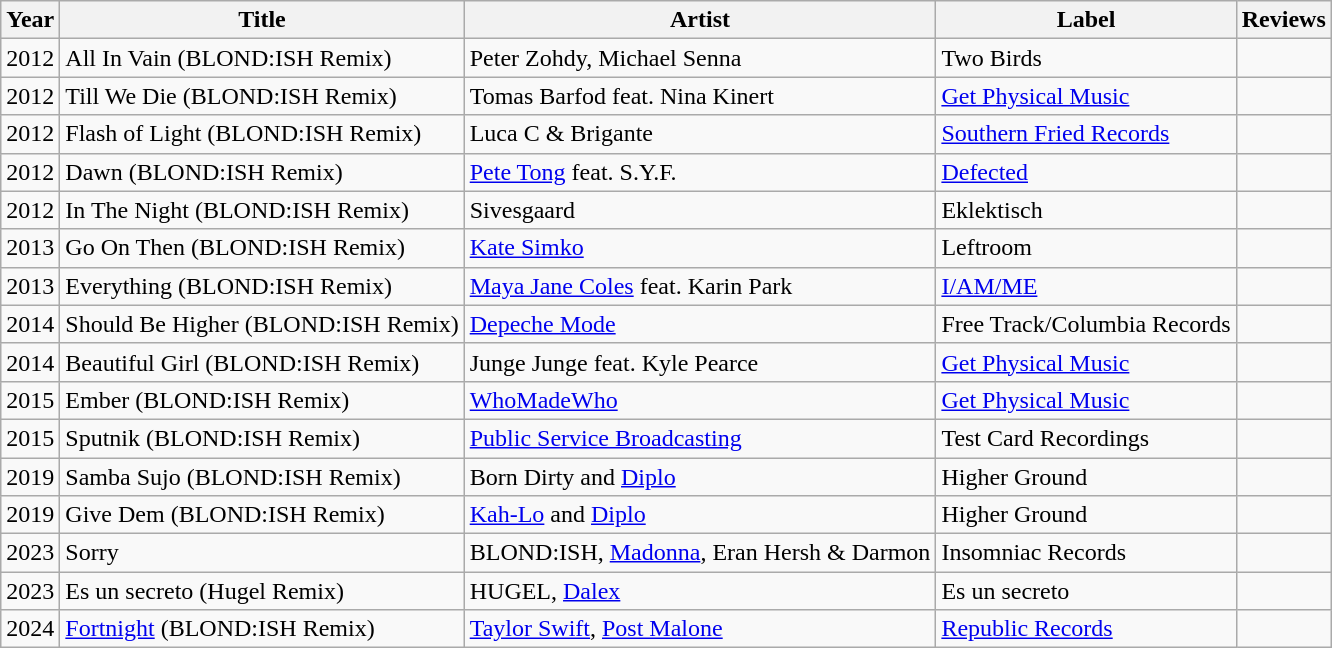<table class="wikitable" style="text-align:left;">
<tr>
<th>Year</th>
<th>Title</th>
<th>Artist</th>
<th>Label</th>
<th>Reviews</th>
</tr>
<tr>
<td>2012</td>
<td>All In Vain (BLOND:ISH Remix)</td>
<td>Peter Zohdy, Michael Senna</td>
<td>Two Birds</td>
<td></td>
</tr>
<tr>
<td>2012</td>
<td>Till We Die (BLOND:ISH Remix)</td>
<td>Tomas Barfod feat. Nina Kinert</td>
<td><a href='#'>Get Physical Music</a></td>
<td></td>
</tr>
<tr>
<td>2012</td>
<td>Flash of Light (BLOND:ISH Remix)</td>
<td>Luca C & Brigante</td>
<td><a href='#'>Southern Fried Records</a></td>
<td></td>
</tr>
<tr>
<td>2012</td>
<td>Dawn (BLOND:ISH Remix)</td>
<td><a href='#'>Pete Tong</a> feat. S.Y.F.</td>
<td><a href='#'>Defected</a></td>
<td></td>
</tr>
<tr>
<td>2012</td>
<td>In The Night (BLOND:ISH Remix)</td>
<td>Sivesgaard</td>
<td>Eklektisch</td>
<td></td>
</tr>
<tr>
<td>2013</td>
<td>Go On Then (BLOND:ISH Remix)</td>
<td><a href='#'>Kate Simko</a></td>
<td>Leftroom</td>
<td></td>
</tr>
<tr>
<td>2013</td>
<td>Everything (BLOND:ISH Remix)</td>
<td><a href='#'>Maya Jane Coles</a> feat. Karin Park</td>
<td><a href='#'>I/AM/ME</a></td>
<td></td>
</tr>
<tr>
<td>2014</td>
<td>Should Be Higher (BLOND:ISH Remix)</td>
<td><a href='#'>Depeche Mode</a></td>
<td>Free Track/Columbia Records</td>
<td></td>
</tr>
<tr>
<td>2014</td>
<td>Beautiful Girl (BLOND:ISH Remix)</td>
<td>Junge Junge feat. Kyle Pearce</td>
<td><a href='#'>Get Physical Music</a></td>
<td></td>
</tr>
<tr>
<td>2015</td>
<td>Ember (BLOND:ISH Remix)</td>
<td><a href='#'>WhoMadeWho</a></td>
<td><a href='#'>Get Physical Music</a></td>
<td></td>
</tr>
<tr>
<td>2015</td>
<td>Sputnik (BLOND:ISH Remix)</td>
<td><a href='#'>Public Service Broadcasting</a></td>
<td>Test Card Recordings</td>
<td></td>
</tr>
<tr>
<td>2019</td>
<td>Samba Sujo (BLOND:ISH Remix)</td>
<td>Born Dirty and <a href='#'>Diplo</a></td>
<td>Higher Ground</td>
<td></td>
</tr>
<tr>
<td>2019</td>
<td>Give Dem (BLOND:ISH Remix)</td>
<td><a href='#'>Kah-Lo</a> and <a href='#'>Diplo</a></td>
<td>Higher Ground</td>
<td></td>
</tr>
<tr>
<td>2023</td>
<td>Sorry</td>
<td>BLOND:ISH, <a href='#'>Madonna</a>, Eran Hersh & Darmon</td>
<td>Insomniac Records</td>
<td></td>
</tr>
<tr>
<td>2023</td>
<td>Es un secreto (Hugel Remix)</td>
<td>HUGEL, <a href='#'>Dalex</a></td>
<td>Es un secreto</td>
<td></td>
</tr>
<tr>
<td>2024</td>
<td><a href='#'>Fortnight</a> (BLOND:ISH Remix)</td>
<td><a href='#'>Taylor Swift</a>, <a href='#'>Post Malone</a></td>
<td><a href='#'>Republic Records</a></td>
<td></td>
</tr>
</table>
